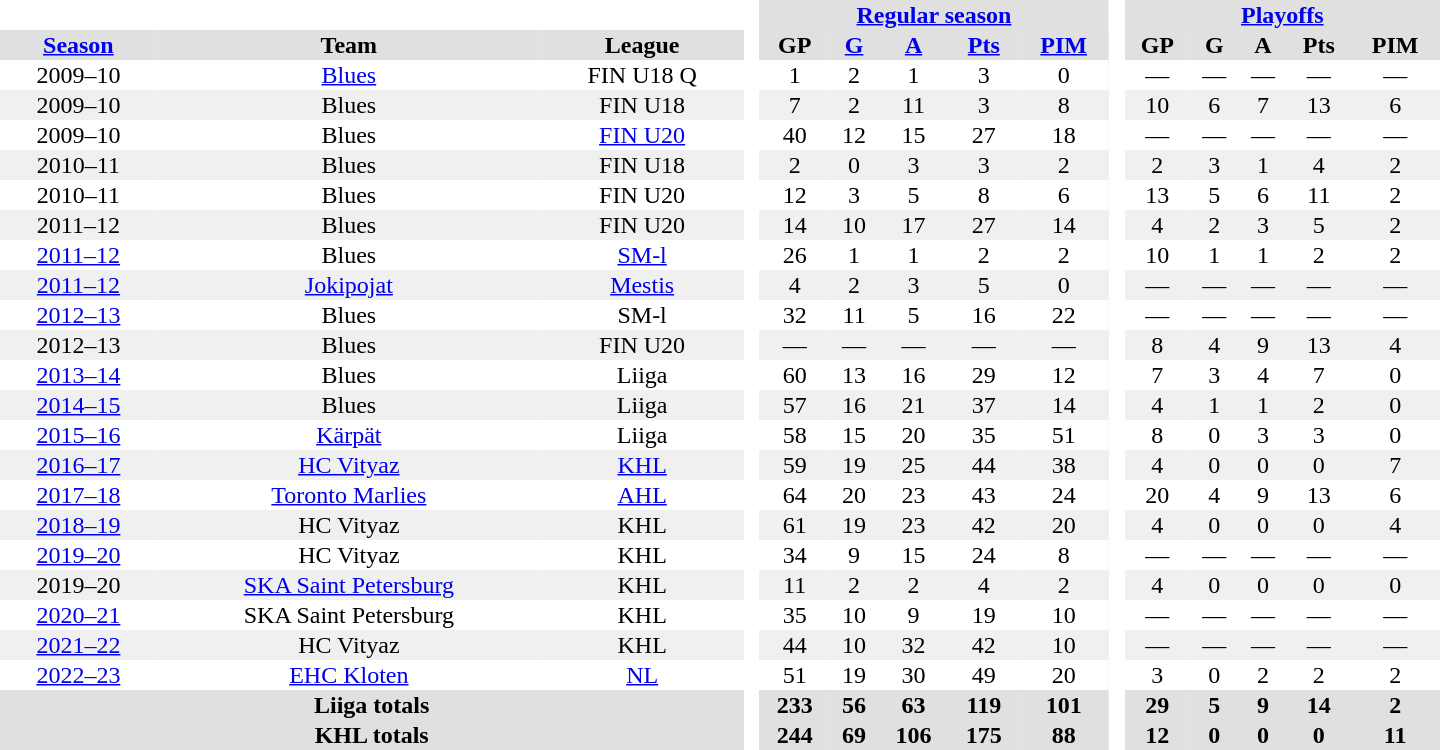<table border="0" cellpadding="1" cellspacing="0" style="text-align:center; width:60em;">
<tr style="background:#e0e0e0;">
<th colspan="3"  bgcolor="#ffffff"> </th>
<th rowspan="100" bgcolor="#ffffff"> </th>
<th colspan="5"><a href='#'>Regular season</a></th>
<th rowspan="100" bgcolor="#ffffff"> </th>
<th colspan="5"><a href='#'>Playoffs</a></th>
</tr>
<tr style="background:#e0e0e0;">
<th><a href='#'>Season</a></th>
<th>Team</th>
<th>League</th>
<th>GP</th>
<th><a href='#'>G</a></th>
<th><a href='#'>A</a></th>
<th><a href='#'>Pts</a></th>
<th><a href='#'>PIM</a></th>
<th>GP</th>
<th>G</th>
<th>A</th>
<th>Pts</th>
<th>PIM</th>
</tr>
<tr>
<td>2009–10</td>
<td><a href='#'>Blues</a></td>
<td>FIN U18 Q</td>
<td>1</td>
<td>2</td>
<td>1</td>
<td>3</td>
<td>0</td>
<td>—</td>
<td>—</td>
<td>—</td>
<td>—</td>
<td>—</td>
</tr>
<tr bgcolor="#f0f0f0">
<td>2009–10</td>
<td>Blues</td>
<td>FIN U18</td>
<td>7</td>
<td>2</td>
<td>11</td>
<td>3</td>
<td>8</td>
<td>10</td>
<td>6</td>
<td>7</td>
<td>13</td>
<td>6</td>
</tr>
<tr>
<td>2009–10</td>
<td>Blues</td>
<td><a href='#'>FIN U20</a></td>
<td>40</td>
<td>12</td>
<td>15</td>
<td>27</td>
<td>18</td>
<td>—</td>
<td>—</td>
<td>—</td>
<td>—</td>
<td>—</td>
</tr>
<tr bgcolor="#f0f0f0">
<td>2010–11</td>
<td>Blues</td>
<td>FIN U18</td>
<td>2</td>
<td>0</td>
<td>3</td>
<td>3</td>
<td>2</td>
<td>2</td>
<td>3</td>
<td>1</td>
<td>4</td>
<td>2</td>
</tr>
<tr>
<td>2010–11</td>
<td>Blues</td>
<td>FIN U20</td>
<td>12</td>
<td>3</td>
<td>5</td>
<td>8</td>
<td>6</td>
<td>13</td>
<td>5</td>
<td>6</td>
<td>11</td>
<td>2</td>
</tr>
<tr bgcolor="#f0f0f0">
<td>2011–12</td>
<td>Blues</td>
<td>FIN U20</td>
<td>14</td>
<td>10</td>
<td>17</td>
<td>27</td>
<td>14</td>
<td>4</td>
<td>2</td>
<td>3</td>
<td>5</td>
<td>2</td>
</tr>
<tr>
<td><a href='#'>2011–12</a></td>
<td>Blues</td>
<td><a href='#'>SM-l</a></td>
<td>26</td>
<td>1</td>
<td>1</td>
<td>2</td>
<td>2</td>
<td>10</td>
<td>1</td>
<td>1</td>
<td>2</td>
<td>2</td>
</tr>
<tr bgcolor="#f0f0f0">
<td><a href='#'>2011–12</a></td>
<td><a href='#'>Jokipojat</a></td>
<td><a href='#'>Mestis</a></td>
<td>4</td>
<td>2</td>
<td>3</td>
<td>5</td>
<td>0</td>
<td>—</td>
<td>—</td>
<td>—</td>
<td>—</td>
<td>—</td>
</tr>
<tr>
<td><a href='#'>2012–13</a></td>
<td>Blues</td>
<td>SM-l</td>
<td>32</td>
<td>11</td>
<td>5</td>
<td>16</td>
<td>22</td>
<td>—</td>
<td>—</td>
<td>—</td>
<td>—</td>
<td>—</td>
</tr>
<tr bgcolor="#f0f0f0">
<td>2012–13</td>
<td>Blues</td>
<td>FIN U20</td>
<td>—</td>
<td>—</td>
<td>—</td>
<td>—</td>
<td>—</td>
<td>8</td>
<td>4</td>
<td>9</td>
<td>13</td>
<td>4</td>
</tr>
<tr>
<td><a href='#'>2013–14</a></td>
<td>Blues</td>
<td>Liiga</td>
<td>60</td>
<td>13</td>
<td>16</td>
<td>29</td>
<td>12</td>
<td>7</td>
<td>3</td>
<td>4</td>
<td>7</td>
<td>0</td>
</tr>
<tr bgcolor="#f0f0f0">
<td><a href='#'>2014–15</a></td>
<td>Blues</td>
<td>Liiga</td>
<td>57</td>
<td>16</td>
<td>21</td>
<td>37</td>
<td>14</td>
<td>4</td>
<td>1</td>
<td>1</td>
<td>2</td>
<td>0</td>
</tr>
<tr>
<td><a href='#'>2015–16</a></td>
<td><a href='#'>Kärpät</a></td>
<td>Liiga</td>
<td>58</td>
<td>15</td>
<td>20</td>
<td>35</td>
<td>51</td>
<td>8</td>
<td>0</td>
<td>3</td>
<td>3</td>
<td>0</td>
</tr>
<tr bgcolor="#f0f0f0">
<td><a href='#'>2016–17</a></td>
<td><a href='#'>HC Vityaz</a></td>
<td><a href='#'>KHL</a></td>
<td>59</td>
<td>19</td>
<td>25</td>
<td>44</td>
<td>38</td>
<td>4</td>
<td>0</td>
<td>0</td>
<td>0</td>
<td>7</td>
</tr>
<tr>
<td><a href='#'>2017–18</a></td>
<td><a href='#'>Toronto Marlies</a></td>
<td><a href='#'>AHL</a></td>
<td>64</td>
<td>20</td>
<td>23</td>
<td>43</td>
<td>24</td>
<td>20</td>
<td>4</td>
<td>9</td>
<td>13</td>
<td>6</td>
</tr>
<tr bgcolor="#f0f0f0">
<td><a href='#'>2018–19</a></td>
<td>HC Vityaz</td>
<td>KHL</td>
<td>61</td>
<td>19</td>
<td>23</td>
<td>42</td>
<td>20</td>
<td>4</td>
<td>0</td>
<td>0</td>
<td>0</td>
<td>4</td>
</tr>
<tr>
<td><a href='#'>2019–20</a></td>
<td>HC Vityaz</td>
<td>KHL</td>
<td>34</td>
<td>9</td>
<td>15</td>
<td>24</td>
<td>8</td>
<td>—</td>
<td>—</td>
<td>—</td>
<td>—</td>
<td>—</td>
</tr>
<tr bgcolor="#f0f0f0">
<td>2019–20</td>
<td><a href='#'>SKA Saint Petersburg</a></td>
<td>KHL</td>
<td>11</td>
<td>2</td>
<td>2</td>
<td>4</td>
<td>2</td>
<td>4</td>
<td>0</td>
<td>0</td>
<td>0</td>
<td>0</td>
</tr>
<tr>
<td><a href='#'>2020–21</a></td>
<td>SKA Saint Petersburg</td>
<td>KHL</td>
<td>35</td>
<td>10</td>
<td>9</td>
<td>19</td>
<td>10</td>
<td>—</td>
<td>—</td>
<td>—</td>
<td>—</td>
<td>—</td>
</tr>
<tr bgcolor="#f0f0f0">
<td><a href='#'>2021–22</a></td>
<td>HC Vityaz</td>
<td>KHL</td>
<td>44</td>
<td>10</td>
<td>32</td>
<td>42</td>
<td>10</td>
<td>—</td>
<td>—</td>
<td>—</td>
<td>—</td>
<td>—</td>
</tr>
<tr>
<td><a href='#'>2022–23</a></td>
<td><a href='#'>EHC Kloten</a></td>
<td><a href='#'>NL</a></td>
<td>51</td>
<td>19</td>
<td>30</td>
<td>49</td>
<td>20</td>
<td>3</td>
<td>0</td>
<td>2</td>
<td>2</td>
<td>2</td>
</tr>
<tr bgcolor="#e0e0e0">
<th colspan="3">Liiga totals</th>
<th>233</th>
<th>56</th>
<th>63</th>
<th>119</th>
<th>101</th>
<th>29</th>
<th>5</th>
<th>9</th>
<th>14</th>
<th>2</th>
</tr>
<tr bgcolor="#e0e0e0">
<th colspan="3">KHL totals</th>
<th>244</th>
<th>69</th>
<th>106</th>
<th>175</th>
<th>88</th>
<th>12</th>
<th>0</th>
<th>0</th>
<th>0</th>
<th>11</th>
</tr>
</table>
